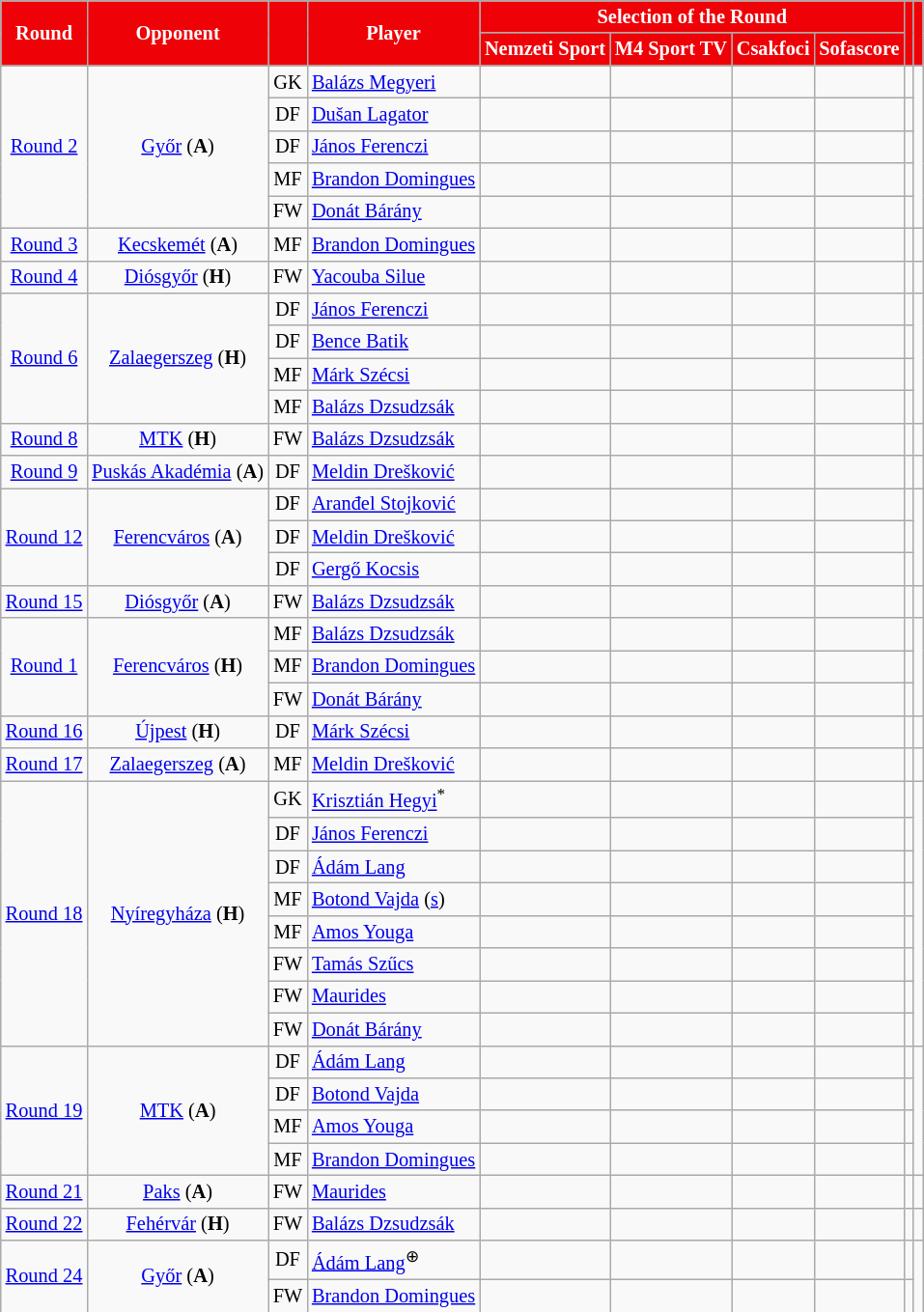<table class="wikitable sortable sticky-header-multi" style="text-align:center; font-size:85%;">
<tr>
<th rowspan="2" style="background-color:#ee0107; color:#ffffff;">Round</th>
<th rowspan="2" style="background-color:#ee0107; color:#ffffff;">Opponent</th>
<th rowspan="2" style="background-color:#ee0107; color:#ffffff;"></th>
<th rowspan="2" style="background-color:#ee0107; color:#ffffff;">Player</th>
<th colspan="4" style="background-color:#ee0107; color:#ffffff;">Selection of the Round</th>
<th rowspan="2" style="background-color:#ee0107; color:#ffffff;"></th>
<th rowspan="2" style="background-color:#ee0107; color:#ffffff;" class="unsortable"></th>
</tr>
<tr>
<th style="background-color:#ee0107; color:#ffffff;">Nemzeti Sport</th>
<th style="background-color:#ee0107; color:#ffffff;">M4 Sport TV</th>
<th style="background-color:#ee0107; color:#ffffff;">Csakfoci</th>
<th style="background-color:#ee0107; color:#ffffff;">Sofascore</th>
</tr>
<tr>
<td rowspan="5"><a href='#'>Round 2</a></td>
<td rowspan="5"><a href='#'>Győr</a> (<strong>A</strong>)</td>
<td>GK</td>
<td style="text-align:left;" data-sort-value="Megyeri"> <a href='#'>Balázs Megyeri</a></td>
<td></td>
<td></td>
<td></td>
<td></td>
<td></td>
<td rowspan="5"></td>
</tr>
<tr>
<td>DF</td>
<td style="text-align:left;" data-sort-value="Lagator"> <a href='#'>Dušan Lagator</a></td>
<td></td>
<td></td>
<td></td>
<td></td>
<td></td>
</tr>
<tr>
<td>DF</td>
<td style="text-align:left;" data-sort-value="Ferenczi"> <a href='#'>János Ferenczi</a></td>
<td></td>
<td></td>
<td></td>
<td></td>
<td></td>
</tr>
<tr>
<td>MF</td>
<td style="text-align:left;" data-sort-value="Domingues"> <a href='#'>Brandon Domingues</a></td>
<td></td>
<td></td>
<td></td>
<td></td>
<td></td>
</tr>
<tr>
<td>FW</td>
<td style="text-align:left;" data-sort-value="Barany"> <a href='#'>Donát Bárány</a></td>
<td></td>
<td></td>
<td></td>
<td></td>
<td></td>
</tr>
<tr>
<td><a href='#'>Round 3</a></td>
<td><a href='#'>Kecskemét</a> (<strong>A</strong>)</td>
<td>MF</td>
<td style="text-align:left;" data-sort-value="Domingues"> <a href='#'>Brandon Domingues</a></td>
<td></td>
<td></td>
<td></td>
<td></td>
<td></td>
<td></td>
</tr>
<tr>
<td><a href='#'>Round 4</a></td>
<td><a href='#'>Diósgyőr</a> (<strong>H</strong>)</td>
<td>FW</td>
<td style="text-align:left;" data-sort-value="Silue"> <a href='#'>Yacouba Silue</a></td>
<td></td>
<td></td>
<td></td>
<td></td>
<td></td>
<td></td>
</tr>
<tr>
<td rowspan="4"><a href='#'>Round 6</a></td>
<td rowspan="4"><a href='#'>Zalaegerszeg</a> (<strong>H</strong>)</td>
<td>DF</td>
<td style="text-align:left;" data-sort-value="Ferenczi"> <a href='#'>János Ferenczi</a></td>
<td></td>
<td></td>
<td></td>
<td></td>
<td></td>
<td rowspan="4"></td>
</tr>
<tr>
<td>DF</td>
<td style="text-align:left;" data-sort-value="Batik"> <a href='#'>Bence Batik</a></td>
<td></td>
<td></td>
<td></td>
<td></td>
<td></td>
</tr>
<tr>
<td>MF</td>
<td style="text-align:left;" data-sort-value="Szecsi"> <a href='#'>Márk Szécsi</a></td>
<td></td>
<td></td>
<td></td>
<td></td>
<td></td>
</tr>
<tr>
<td>MF</td>
<td style="text-align:left;" data-sort-value="Dzsudzsak"> <a href='#'>Balázs Dzsudzsák</a></td>
<td></td>
<td></td>
<td></td>
<td></td>
<td></td>
</tr>
<tr>
<td><a href='#'>Round 8</a></td>
<td><a href='#'>MTK</a> (<strong>H</strong>)</td>
<td>FW</td>
<td style="text-align:left;" data-sort-value="Dzsudzsak"> <a href='#'>Balázs Dzsudzsák</a></td>
<td></td>
<td></td>
<td></td>
<td></td>
<td></td>
<td></td>
</tr>
<tr>
<td><a href='#'>Round 9</a></td>
<td><a href='#'>Puskás Akadémia</a> (<strong>A</strong>)</td>
<td>DF</td>
<td style="text-align:left;" data-sort-value="Dreskovic"> <a href='#'>Meldin Drešković</a></td>
<td></td>
<td></td>
<td></td>
<td></td>
<td></td>
<td></td>
</tr>
<tr>
<td rowspan="3"><a href='#'>Round 12</a></td>
<td rowspan="3"><a href='#'>Ferencváros</a> (<strong>A</strong>)</td>
<td>DF</td>
<td style="text-align:left;" data-sort-value="Stojkovic"> <a href='#'>Aranđel Stojković</a></td>
<td></td>
<td></td>
<td></td>
<td></td>
<td></td>
<td rowspan="3"></td>
</tr>
<tr>
<td>DF</td>
<td style="text-align:left;" data-sort-value="Dreskovic"> <a href='#'>Meldin Drešković</a></td>
<td></td>
<td></td>
<td></td>
<td></td>
<td></td>
</tr>
<tr>
<td>DF</td>
<td style="text-align:left;" data-sort-value="KocsisG"> <a href='#'>Gergő Kocsis</a></td>
<td></td>
<td></td>
<td></td>
<td></td>
<td></td>
</tr>
<tr>
<td><a href='#'>Round 15</a></td>
<td><a href='#'>Diósgyőr</a> (<strong>A</strong>)</td>
<td>FW</td>
<td style="text-align:left;" data-sort-value="Dzsudzsak"> <a href='#'>Balázs Dzsudzsák</a></td>
<td></td>
<td></td>
<td></td>
<td></td>
<td></td>
<td></td>
</tr>
<tr>
<td rowspan="3"><a href='#'>Round 1</a></td>
<td rowspan="3"><a href='#'>Ferencváros</a> (<strong>H</strong>)</td>
<td>MF</td>
<td style="text-align:left;" data-sort-value="Dzsudzsak"> <a href='#'>Balázs Dzsudzsák</a></td>
<td></td>
<td></td>
<td></td>
<td></td>
<td></td>
<td rowspan="3"></td>
</tr>
<tr>
<td>MF</td>
<td style="text-align:left;" data-sort-value="Domingues"> <a href='#'>Brandon Domingues</a></td>
<td></td>
<td></td>
<td></td>
<td></td>
<td></td>
</tr>
<tr>
<td>FW</td>
<td style="text-align:left;" data-sort-value="Barany"> <a href='#'>Donát Bárány</a></td>
<td></td>
<td></td>
<td></td>
<td></td>
<td></td>
</tr>
<tr>
<td><a href='#'>Round 16</a></td>
<td><a href='#'>Újpest</a> (<strong>H</strong>)</td>
<td>DF</td>
<td style="text-align:left;" data-sort-value="Szecsi"> <a href='#'>Márk Szécsi</a></td>
<td></td>
<td></td>
<td></td>
<td></td>
<td></td>
<td></td>
</tr>
<tr>
<td><a href='#'>Round 17</a></td>
<td><a href='#'>Zalaegerszeg</a> (<strong>A</strong>)</td>
<td>MF</td>
<td style="text-align:left;" data-sort-value="Dreskovic"> <a href='#'>Meldin Drešković</a></td>
<td></td>
<td></td>
<td></td>
<td></td>
<td></td>
<td></td>
</tr>
<tr>
<td rowspan="8"><a href='#'>Round 18</a></td>
<td rowspan="8"><a href='#'>Nyíregyháza</a> (<strong>H</strong>)</td>
<td>GK</td>
<td style="text-align:left;" data-sort-value="Hegyi"> <a href='#'>Krisztián Hegyi</a><sup>*</sup></td>
<td></td>
<td></td>
<td></td>
<td></td>
<td></td>
<td rowspan="8"></td>
</tr>
<tr>
<td>DF</td>
<td style="text-align:left;" data-sort-value="Ferenczi"> <a href='#'>János Ferenczi</a></td>
<td></td>
<td></td>
<td></td>
<td></td>
<td></td>
</tr>
<tr>
<td>DF</td>
<td style="text-align:left;" data-sort-value="Lang"> <a href='#'>Ádám Lang</a></td>
<td></td>
<td></td>
<td></td>
<td></td>
<td></td>
</tr>
<tr>
<td>MF</td>
<td style="text-align:left;" data-sort-value="Vajda"> <a href='#'>Botond Vajda</a> (<a href='#'>s</a>)</td>
<td></td>
<td></td>
<td></td>
<td></td>
<td></td>
</tr>
<tr>
<td>MF</td>
<td style="text-align:left;" data-sort-value="Youga"> <a href='#'>Amos Youga</a></td>
<td></td>
<td></td>
<td></td>
<td></td>
<td></td>
</tr>
<tr>
<td>FW</td>
<td style="text-align:left;" data-sort-value="Szucs"> <a href='#'>Tamás Szűcs</a></td>
<td></td>
<td></td>
<td></td>
<td></td>
<td></td>
</tr>
<tr>
<td>FW</td>
<td style="text-align:left;" data-sort-value="Maurides"> <a href='#'>Maurides</a></td>
<td></td>
<td></td>
<td></td>
<td></td>
<td></td>
</tr>
<tr>
<td>FW</td>
<td style="text-align:left;" data-sort-value="Barany"> <a href='#'>Donát Bárány</a></td>
<td></td>
<td></td>
<td></td>
<td></td>
<td></td>
</tr>
<tr>
<td rowspan="4"><a href='#'>Round 19</a></td>
<td rowspan="4"><a href='#'>MTK</a> (<strong>A</strong>)</td>
<td>DF</td>
<td style="text-align:left;" data-sort-value="Lang"> <a href='#'>Ádám Lang</a></td>
<td></td>
<td></td>
<td></td>
<td></td>
<td></td>
<td rowspan="4"></td>
</tr>
<tr>
<td>DF</td>
<td style="text-align:left;" data-sort-value="Vajda"> <a href='#'>Botond Vajda</a></td>
<td></td>
<td></td>
<td></td>
<td></td>
<td></td>
</tr>
<tr>
<td>MF</td>
<td style="text-align:left;" data-sort-value="Youga"> <a href='#'>Amos Youga</a></td>
<td></td>
<td></td>
<td></td>
<td></td>
<td></td>
</tr>
<tr>
<td>MF</td>
<td style="text-align:left;" data-sort-value="Domingues"> <a href='#'>Brandon Domingues</a></td>
<td></td>
<td></td>
<td></td>
<td></td>
<td></td>
</tr>
<tr>
<td><a href='#'>Round 21</a></td>
<td><a href='#'>Paks</a> (<strong>A</strong>)</td>
<td>FW</td>
<td style="text-align:left;" data-sort-value="Maurides"> <a href='#'>Maurides</a></td>
<td></td>
<td></td>
<td></td>
<td></td>
<td></td>
<td></td>
</tr>
<tr>
<td><a href='#'>Round 22</a></td>
<td><a href='#'>Fehérvár</a> (<strong>H</strong>)</td>
<td>FW</td>
<td style="text-align:left;" data-sort-value="Dzsudzsak"> <a href='#'>Balázs Dzsudzsák</a></td>
<td></td>
<td></td>
<td></td>
<td></td>
<td></td>
<td></td>
</tr>
<tr>
<td rowspan="2"><a href='#'>Round 24</a></td>
<td rowspan="2"><a href='#'>Győr</a> (<strong>A</strong>)</td>
<td>DF</td>
<td style="text-align:left;" data-sort-value="Lang"> <a href='#'>Ádám Lang</a><sup>⊕</sup></td>
<td></td>
<td></td>
<td></td>
<td></td>
<td></td>
<td rowspan="2"></td>
</tr>
<tr>
<td>FW</td>
<td style="text-align:left;" data-sort-value="Domingues"> <a href='#'>Brandon Domingues</a></td>
<td></td>
<td></td>
<td></td>
<td></td>
<td></td>
</tr>
<tr>
</tr>
</table>
